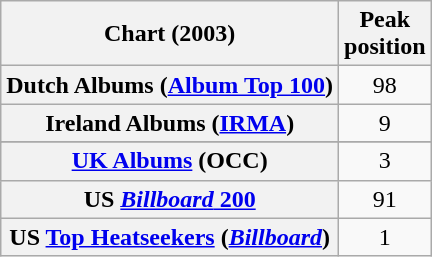<table class="wikitable sortable plainrowheaders">
<tr>
<th scope="col">Chart (2003)</th>
<th scope="col">Peak<br>position</th>
</tr>
<tr>
<th scope="row">Dutch Albums (<a href='#'>Album Top 100</a>)</th>
<td align="center">98</td>
</tr>
<tr>
<th scope="row">Ireland Albums (<a href='#'>IRMA</a>)</th>
<td style="text-align:center;">9</td>
</tr>
<tr>
</tr>
<tr>
<th scope="row"><a href='#'>UK Albums</a> (OCC)</th>
<td style="text-align:center;">3</td>
</tr>
<tr>
<th scope="row">US <a href='#'><em>Billboard</em> 200</a></th>
<td style="text-align:center;">91</td>
</tr>
<tr>
<th scope="row">US <a href='#'>Top Heatseekers</a> (<em><a href='#'>Billboard</a></em>)</th>
<td style="text-align:center;">1</td>
</tr>
</table>
